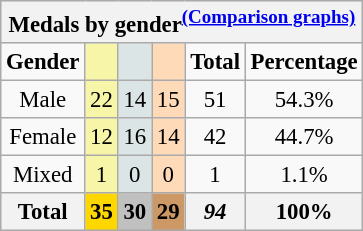<table class="wikitable" style="font-size:95%">
<tr style="background:#efefef;">
<th colspan=6><strong>Medals by gender</strong><sup><a href='#'>(Comparison graphs)</a></sup></th>
</tr>
<tr style="text-align:center;">
<td><strong>Gender</strong></td>
<td style="background:#F7F6A8;"></td>
<td style="background:#DCE5E5;"></td>
<td style="background:#FFDAB9;"></td>
<td><strong>Total</strong></td>
<td><strong>Percentage</strong></td>
</tr>
<tr align=center>
<td>Male</td>
<td style="background:#F7F6A8;">22</td>
<td style="background:#DCE5E5;">14</td>
<td style="background:#FFDAB9;">15</td>
<td>51</td>
<td>54.3%</td>
</tr>
<tr align=center>
<td>Female</td>
<td style="background:#F7F6A8;">12</td>
<td style="background:#DCE5E5;">16</td>
<td style="background:#FFDAB9;">14</td>
<td>42</td>
<td>44.7%</td>
</tr>
<tr align=center>
<td>Mixed</td>
<td style="background:#F7F6A8;">1</td>
<td style="background:#DCE5E5;">0</td>
<td style="background:#FFDAB9;">0</td>
<td>1</td>
<td>1.1%</td>
</tr>
<tr align=center>
<th><strong>Total</strong></th>
<th style="background:gold;"><strong>35</strong></th>
<th style="background:silver;"><strong>30</strong></th>
<th style="background:#c96;"><strong>29</strong></th>
<th><em>94</em></th>
<th><strong>100%</strong></th>
</tr>
</table>
